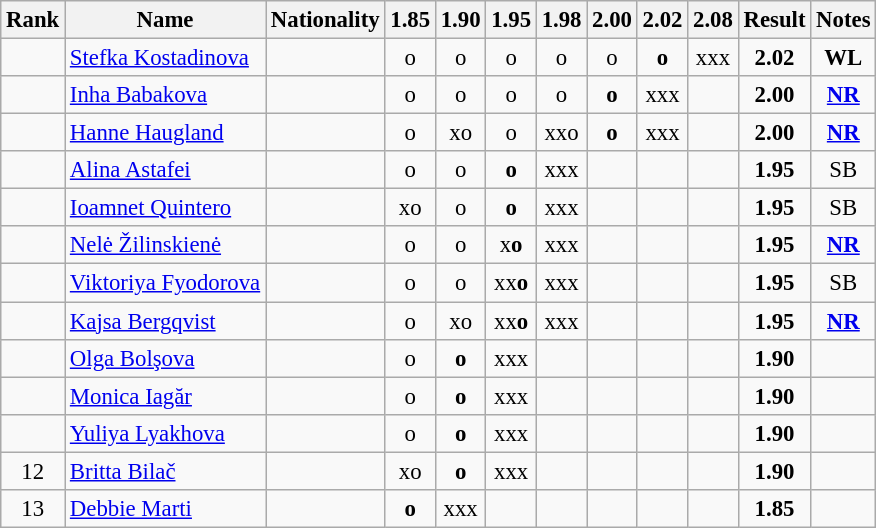<table class="wikitable sortable" style="text-align:center;font-size:95%">
<tr>
<th>Rank</th>
<th>Name</th>
<th>Nationality</th>
<th>1.85</th>
<th>1.90</th>
<th>1.95</th>
<th>1.98</th>
<th>2.00</th>
<th>2.02</th>
<th>2.08</th>
<th>Result</th>
<th>Notes</th>
</tr>
<tr>
<td></td>
<td align="left"><a href='#'>Stefka Kostadinova</a></td>
<td align=left></td>
<td>o</td>
<td>o</td>
<td>o</td>
<td>o</td>
<td>o</td>
<td><strong>o</strong></td>
<td>xxx</td>
<td><strong>2.02</strong></td>
<td><strong>WL</strong></td>
</tr>
<tr>
<td></td>
<td align="left"><a href='#'>Inha Babakova</a></td>
<td align=left></td>
<td>o</td>
<td>o</td>
<td>o</td>
<td>o</td>
<td><strong>o</strong></td>
<td>xxx</td>
<td></td>
<td><strong>2.00</strong></td>
<td><strong><a href='#'>NR</a></strong></td>
</tr>
<tr>
<td></td>
<td align="left"><a href='#'>Hanne Haugland</a></td>
<td align=left></td>
<td>o</td>
<td>xo</td>
<td>o</td>
<td>xxo</td>
<td><strong>o</strong></td>
<td>xxx</td>
<td></td>
<td><strong>2.00</strong></td>
<td><strong><a href='#'>NR</a></strong></td>
</tr>
<tr>
<td></td>
<td align="left"><a href='#'>Alina Astafei</a></td>
<td align=left></td>
<td>o</td>
<td>o</td>
<td><strong>o</strong></td>
<td>xxx</td>
<td></td>
<td></td>
<td></td>
<td><strong>1.95</strong></td>
<td>SB</td>
</tr>
<tr>
<td></td>
<td align="left"><a href='#'>Ioamnet Quintero</a></td>
<td align=left></td>
<td>xo</td>
<td>o</td>
<td><strong>o</strong></td>
<td>xxx</td>
<td></td>
<td></td>
<td></td>
<td><strong>1.95</strong></td>
<td>SB</td>
</tr>
<tr>
<td></td>
<td align="left"><a href='#'>Nelė Žilinskienė</a></td>
<td align=left></td>
<td>o</td>
<td>o</td>
<td>x<strong>o</strong></td>
<td>xxx</td>
<td></td>
<td></td>
<td></td>
<td><strong>1.95</strong></td>
<td><strong><a href='#'>NR</a></strong></td>
</tr>
<tr>
<td></td>
<td align="left"><a href='#'>Viktoriya Fyodorova</a></td>
<td align=left></td>
<td>o</td>
<td>o</td>
<td>xx<strong>o</strong></td>
<td>xxx</td>
<td></td>
<td></td>
<td></td>
<td><strong>1.95</strong></td>
<td>SB</td>
</tr>
<tr>
<td></td>
<td align="left"><a href='#'>Kajsa Bergqvist</a></td>
<td align=left></td>
<td>o</td>
<td>xo</td>
<td>xx<strong>o</strong></td>
<td>xxx</td>
<td></td>
<td></td>
<td></td>
<td><strong>1.95</strong></td>
<td><strong><a href='#'>NR</a></strong></td>
</tr>
<tr>
<td></td>
<td align="left"><a href='#'>Olga Bolşova</a></td>
<td align=left></td>
<td>o</td>
<td><strong>o</strong></td>
<td>xxx</td>
<td></td>
<td></td>
<td></td>
<td></td>
<td><strong>1.90</strong></td>
<td></td>
</tr>
<tr>
<td></td>
<td align="left"><a href='#'>Monica Iagăr</a></td>
<td align=left></td>
<td>o</td>
<td><strong>o</strong></td>
<td>xxx</td>
<td></td>
<td></td>
<td></td>
<td></td>
<td><strong>1.90</strong></td>
<td></td>
</tr>
<tr>
<td></td>
<td align="left"><a href='#'>Yuliya Lyakhova</a></td>
<td align=left></td>
<td>o</td>
<td><strong>o</strong></td>
<td>xxx</td>
<td></td>
<td></td>
<td></td>
<td></td>
<td><strong>1.90</strong></td>
<td></td>
</tr>
<tr>
<td>12</td>
<td align="left"><a href='#'>Britta Bilač</a></td>
<td align=left></td>
<td>xo</td>
<td><strong>o</strong></td>
<td>xxx</td>
<td></td>
<td></td>
<td></td>
<td></td>
<td><strong>1.90</strong></td>
<td></td>
</tr>
<tr>
<td>13</td>
<td align="left"><a href='#'>Debbie Marti</a></td>
<td align=left></td>
<td><strong>o</strong></td>
<td>xxx</td>
<td></td>
<td></td>
<td></td>
<td></td>
<td></td>
<td><strong>1.85</strong></td>
<td></td>
</tr>
</table>
